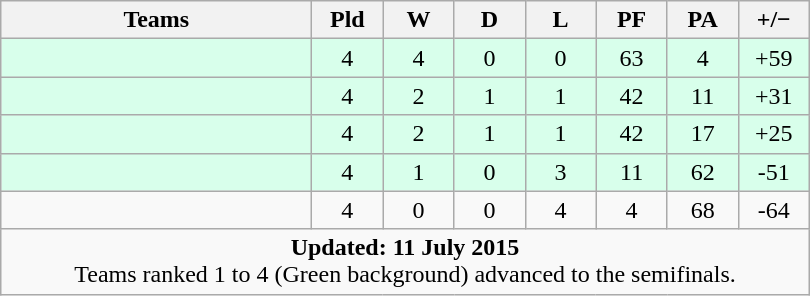<table class="wikitable" style="text-align: center;">
<tr>
<th width="200">Teams</th>
<th width="40">Pld</th>
<th width="40">W</th>
<th width="40">D</th>
<th width="40">L</th>
<th width="40">PF</th>
<th width="40">PA</th>
<th width="40">+/−</th>
</tr>
<tr bgcolor="#d8ffeb">
<td align=left></td>
<td>4</td>
<td>4</td>
<td>0</td>
<td>0</td>
<td>63</td>
<td>4</td>
<td>+59</td>
</tr>
<tr bgcolor="#d8ffeb">
<td align=left></td>
<td>4</td>
<td>2</td>
<td>1</td>
<td>1</td>
<td>42</td>
<td>11</td>
<td>+31</td>
</tr>
<tr bgcolor="#d8ffeb">
<td align=left></td>
<td>4</td>
<td>2</td>
<td>1</td>
<td>1</td>
<td>42</td>
<td>17</td>
<td>+25</td>
</tr>
<tr bgcolor="#d8ffeb">
<td align=left></td>
<td>4</td>
<td>1</td>
<td>0</td>
<td>3</td>
<td>11</td>
<td>62</td>
<td>-51</td>
</tr>
<tr>
<td align=left></td>
<td>4</td>
<td>0</td>
<td>0</td>
<td>4</td>
<td>4</td>
<td>68</td>
<td>-64</td>
</tr>
<tr bgcolor="#f9f9f9" align=center>
<td colspan="15" style="border:0px"><strong>Updated: 11 July 2015</strong><br> Teams ranked 1 to 4 <span>(Green background)</span> advanced to the semifinals.</td>
</tr>
</table>
